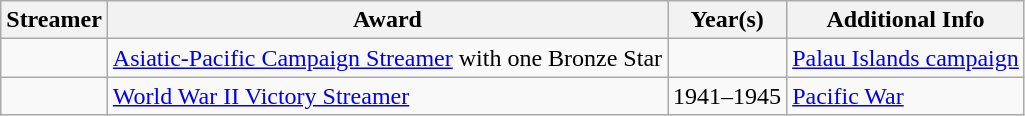<table class=wikitable>
<tr>
<th>Streamer</th>
<th>Award</th>
<th>Year(s)</th>
<th>Additional Info</th>
</tr>
<tr>
<td></td>
<td><a href='#'>Asiatic-Pacific Campaign Streamer</a> with one Bronze Star</td>
<td><br></td>
<td><a href='#'>Palau Islands campaign</a></td>
</tr>
<tr>
<td></td>
<td><a href='#'>World War II Victory Streamer</a></td>
<td>1941–1945</td>
<td><a href='#'>Pacific War</a></td>
</tr>
</table>
